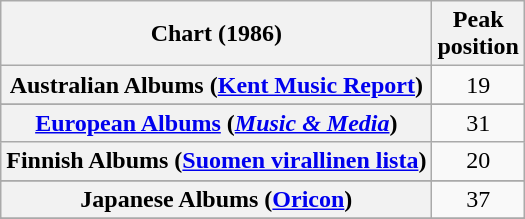<table class="wikitable sortable plainrowheaders" style="text-align:center">
<tr>
<th scope="col">Chart (1986)</th>
<th scope="col">Peak<br>position</th>
</tr>
<tr>
<th scope="row">Australian Albums (<a href='#'>Kent Music Report</a>)</th>
<td>19</td>
</tr>
<tr>
</tr>
<tr>
</tr>
<tr>
<th scope="row"><a href='#'>European Albums</a> (<em><a href='#'>Music & Media</a></em>)</th>
<td>31</td>
</tr>
<tr>
<th scope="row">Finnish Albums (<a href='#'>Suomen virallinen lista</a>)</th>
<td>20</td>
</tr>
<tr>
</tr>
<tr>
<th scope="row">Japanese Albums (<a href='#'>Oricon</a>)</th>
<td>37</td>
</tr>
<tr>
</tr>
<tr>
</tr>
<tr>
</tr>
<tr>
</tr>
</table>
